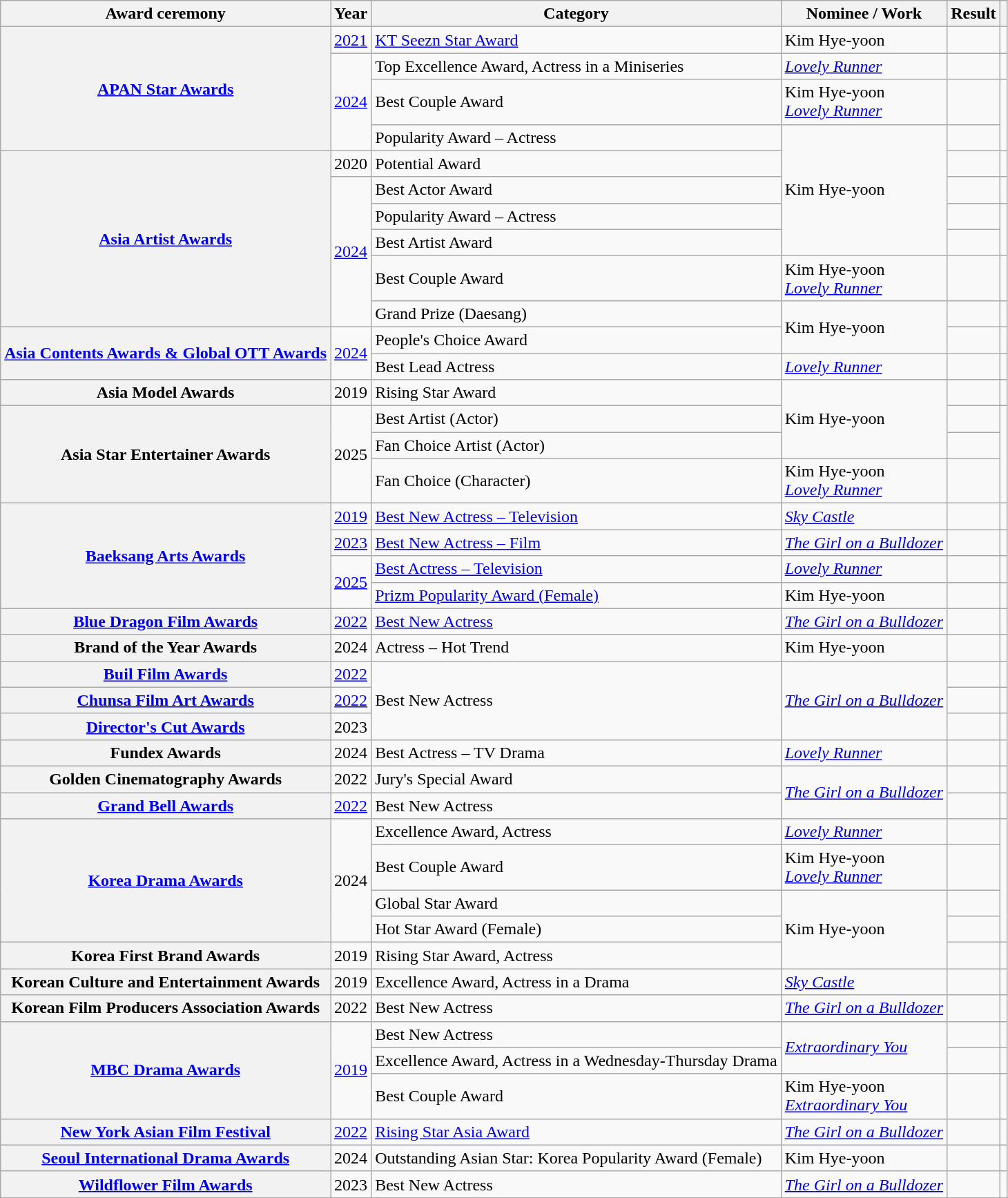<table class="wikitable plainrowheaders sortable">
<tr>
<th scope="col">Award ceremony </th>
<th scope="col">Year</th>
<th scope="col">Category </th>
<th scope="col">Nominee / Work</th>
<th scope="col">Result</th>
<th scope="col" class="unsortable"></th>
</tr>
<tr>
<th scope="row" rowspan="4"><a href='#'>APAN Star Awards</a></th>
<td style="text-align:center"><a href='#'>2021</a></td>
<td><a href='#'>KT Seezn Star Award</a></td>
<td>Kim Hye-yoon</td>
<td></td>
<td style="text-align:center"></td>
</tr>
<tr>
<td rowspan="3" style="text-align:center"><a href='#'>2024</a></td>
<td>Top Excellence Award, Actress in a Miniseries</td>
<td><em><a href='#'>Lovely Runner</a></em></td>
<td></td>
<td style="text-align:center"></td>
</tr>
<tr>
<td>Best Couple Award</td>
<td>Kim Hye-yoon <br><em><a href='#'>Lovely Runner</a></em></td>
<td></td>
<td style="text-align:center" rowspan="2"></td>
</tr>
<tr>
<td>Popularity Award – Actress</td>
<td rowspan="5">Kim Hye-yoon</td>
<td></td>
</tr>
<tr>
<th scope="row" rowspan="6"><a href='#'>Asia Artist Awards</a></th>
<td style="text-align:center">2020</td>
<td>Potential Award</td>
<td></td>
<td style="text-align:center"></td>
</tr>
<tr>
<td rowspan="5" style="text-align:center"><a href='#'>2024</a></td>
<td>Best Actor Award</td>
<td></td>
<td style="text-align:center"></td>
</tr>
<tr>
<td>Popularity Award – Actress</td>
<td></td>
<td rowspan="2" style="text-align:center"></td>
</tr>
<tr>
<td>Best Artist Award</td>
<td></td>
</tr>
<tr>
<td>Best Couple Award</td>
<td>Kim Hye-yoon <br><em><a href='#'>Lovely Runner</a></em></td>
<td></td>
<td style="text-align:center"></td>
</tr>
<tr>
<td>Grand Prize (Daesang)</td>
<td rowspan="2">Kim Hye-yoon</td>
<td></td>
<td style="text-align:center"></td>
</tr>
<tr>
<th scope="row" rowspan="2"><a href='#'>Asia Contents Awards & Global OTT Awards</a></th>
<td rowspan="2" style="text-align:center"><a href='#'>2024</a></td>
<td>People's Choice Award</td>
<td></td>
<td style="text-align:center"></td>
</tr>
<tr>
<td>Best Lead Actress</td>
<td><em><a href='#'>Lovely Runner</a></em></td>
<td></td>
<td style="text-align:center"></td>
</tr>
<tr>
<th scope="row">Asia Model Awards</th>
<td style="text-align:center">2019</td>
<td>Rising Star Award</td>
<td rowspan="3">Kim Hye-yoon</td>
<td></td>
<td style="text-align:center"></td>
</tr>
<tr>
<th scope="row" rowspan="3">Asia Star Entertainer Awards</th>
<td style="text-align: center" rowspan="3">2025</td>
<td>Best Artist (Actor)</td>
<td></td>
<td rowspan="3" style="text-align:center"></td>
</tr>
<tr>
<td>Fan Choice Artist (Actor)</td>
<td></td>
</tr>
<tr>
<td>Fan Choice (Character)</td>
<td>Kim Hye-yoon <br><em><a href='#'>Lovely Runner</a></em></td>
<td></td>
</tr>
<tr>
<th scope="row"  rowspan="4"><a href='#'>Baeksang Arts Awards</a></th>
<td style="text-align:center"><a href='#'>2019</a></td>
<td><a href='#'>Best New Actress – Television</a></td>
<td><em><a href='#'>Sky Castle</a></em></td>
<td></td>
<td style="text-align:center"></td>
</tr>
<tr>
<td style="text-align:center"><a href='#'>2023</a></td>
<td><a href='#'>Best New Actress – Film</a></td>
<td><em><a href='#'>The Girl on a Bulldozer</a></em></td>
<td></td>
<td style="text-align:center"></td>
</tr>
<tr>
<td style="text-align:center" rowspan="2"><a href='#'>2025</a></td>
<td><a href='#'>Best Actress – Television</a></td>
<td><em><a href='#'>Lovely Runner</a></em></td>
<td></td>
<td style="text-align:center"></td>
</tr>
<tr>
<td><a href='#'>Prizm Popularity Award (Female)</a></td>
<td>Kim Hye-yoon</td>
<td></td>
<td style="text-align:center"></td>
</tr>
<tr>
<th scope="row"><a href='#'>Blue Dragon Film Awards</a></th>
<td style="text-align:center"><a href='#'>2022</a></td>
<td><a href='#'>Best New Actress</a></td>
<td><em><a href='#'>The Girl on a Bulldozer</a></em></td>
<td></td>
<td style="text-align:center"></td>
</tr>
<tr>
<th scope="row">Brand of the Year Awards</th>
<td style="text-align:center">2024</td>
<td>Actress – Hot Trend</td>
<td>Kim Hye-yoon</td>
<td></td>
<td style="text-align:center"></td>
</tr>
<tr>
<th scope="row"><a href='#'>Buil Film Awards</a></th>
<td style="text-align:center"><a href='#'>2022</a></td>
<td rowspan="3">Best New Actress</td>
<td rowspan="3"><em><a href='#'>The Girl on a Bulldozer</a></em></td>
<td></td>
<td style="text-align:center"></td>
</tr>
<tr>
<th scope="row"><a href='#'>Chunsa Film Art Awards</a></th>
<td style="text-align:center"><a href='#'>2022</a></td>
<td></td>
<td style="text-align:center"></td>
</tr>
<tr>
<th scope="row"><a href='#'>Director's Cut Awards</a></th>
<td style="text-align:center">2023</td>
<td></td>
<td style="text-align:center"></td>
</tr>
<tr>
<th scope="row">Fundex Awards</th>
<td style="text-align:center">2024</td>
<td>Best Actress – TV Drama</td>
<td><em><a href='#'>Lovely Runner</a></em></td>
<td></td>
<td style="text-align:center"></td>
</tr>
<tr>
<th scope="row">Golden Cinematography Awards</th>
<td style="text-align:center">2022</td>
<td>Jury's Special Award</td>
<td rowspan="2"><em><a href='#'>The Girl on a Bulldozer</a></em></td>
<td></td>
<td style="text-align:center"></td>
</tr>
<tr>
<th scope="row"><a href='#'>Grand Bell Awards</a></th>
<td style="text-align:center"><a href='#'>2022</a></td>
<td>Best New Actress</td>
<td></td>
<td style="text-align:center"></td>
</tr>
<tr>
<th scope="row" rowspan="4"><a href='#'>Korea Drama Awards</a></th>
<td rowspan="4" style="text-align:center">2024</td>
<td>Excellence Award, Actress</td>
<td><em><a href='#'>Lovely Runner</a></em></td>
<td></td>
<td rowspan="4" style="text-align:center"></td>
</tr>
<tr>
<td>Best Couple Award</td>
<td>Kim Hye-yoon <br><em><a href='#'>Lovely Runner</a></em></td>
<td></td>
</tr>
<tr>
<td>Global Star Award</td>
<td rowspan="3">Kim Hye-yoon</td>
<td></td>
</tr>
<tr>
<td>Hot Star Award (Female)</td>
<td></td>
</tr>
<tr>
<th scope="row">Korea First Brand Awards</th>
<td style="text-align:center">2019</td>
<td>Rising Star Award, Actress</td>
<td></td>
<td style="text-align:center"></td>
</tr>
<tr>
<th scope="row">Korean Culture and Entertainment Awards</th>
<td style="text-align:center">2019</td>
<td>Excellence Award, Actress in a Drama</td>
<td><em><a href='#'>Sky Castle</a></em></td>
<td></td>
<td style="text-align:center"></td>
</tr>
<tr>
<th scope="row">Korean Film Producers Association Awards</th>
<td style="text-align:center">2022</td>
<td>Best New Actress</td>
<td><em><a href='#'>The Girl on a Bulldozer</a></em></td>
<td></td>
<td style="text-align:center"></td>
</tr>
<tr>
<th scope="row"  rowspan="3"><a href='#'>MBC Drama Awards</a></th>
<td rowspan="3" style="text-align:center"><a href='#'>2019</a></td>
<td>Best New Actress</td>
<td rowspan="2"><em><a href='#'>Extraordinary You</a></em></td>
<td></td>
<td style="text-align:center"></td>
</tr>
<tr>
<td>Excellence Award, Actress in a Wednesday-Thursday Drama</td>
<td></td>
<td style="text-align:center"></td>
</tr>
<tr>
<td>Best Couple Award</td>
<td>Kim Hye-yoon <br> <em><a href='#'>Extraordinary You</a></em></td>
<td></td>
<td style="text-align:center"></td>
</tr>
<tr>
<th scope="row"><a href='#'>New York Asian Film Festival</a></th>
<td style="text-align:center"><a href='#'>2022</a></td>
<td><a href='#'>Rising Star Asia Award</a></td>
<td><em><a href='#'>The Girl on a Bulldozer</a></em></td>
<td></td>
<td style="text-align:center"></td>
</tr>
<tr>
<th scope="row"><a href='#'>Seoul International Drama Awards</a></th>
<td style="text-align:center">2024</td>
<td>Outstanding Asian Star: Korea Popularity Award (Female)</td>
<td>Kim Hye-yoon</td>
<td></td>
<td style="text-align:center"></td>
</tr>
<tr>
<th scope="row"><a href='#'>Wildflower Film Awards</a></th>
<td style="text-align:center">2023</td>
<td>Best New Actress</td>
<td><em><a href='#'>The Girl on a Bulldozer</a></em></td>
<td></td>
<td style="text-align:center"></td>
</tr>
</table>
